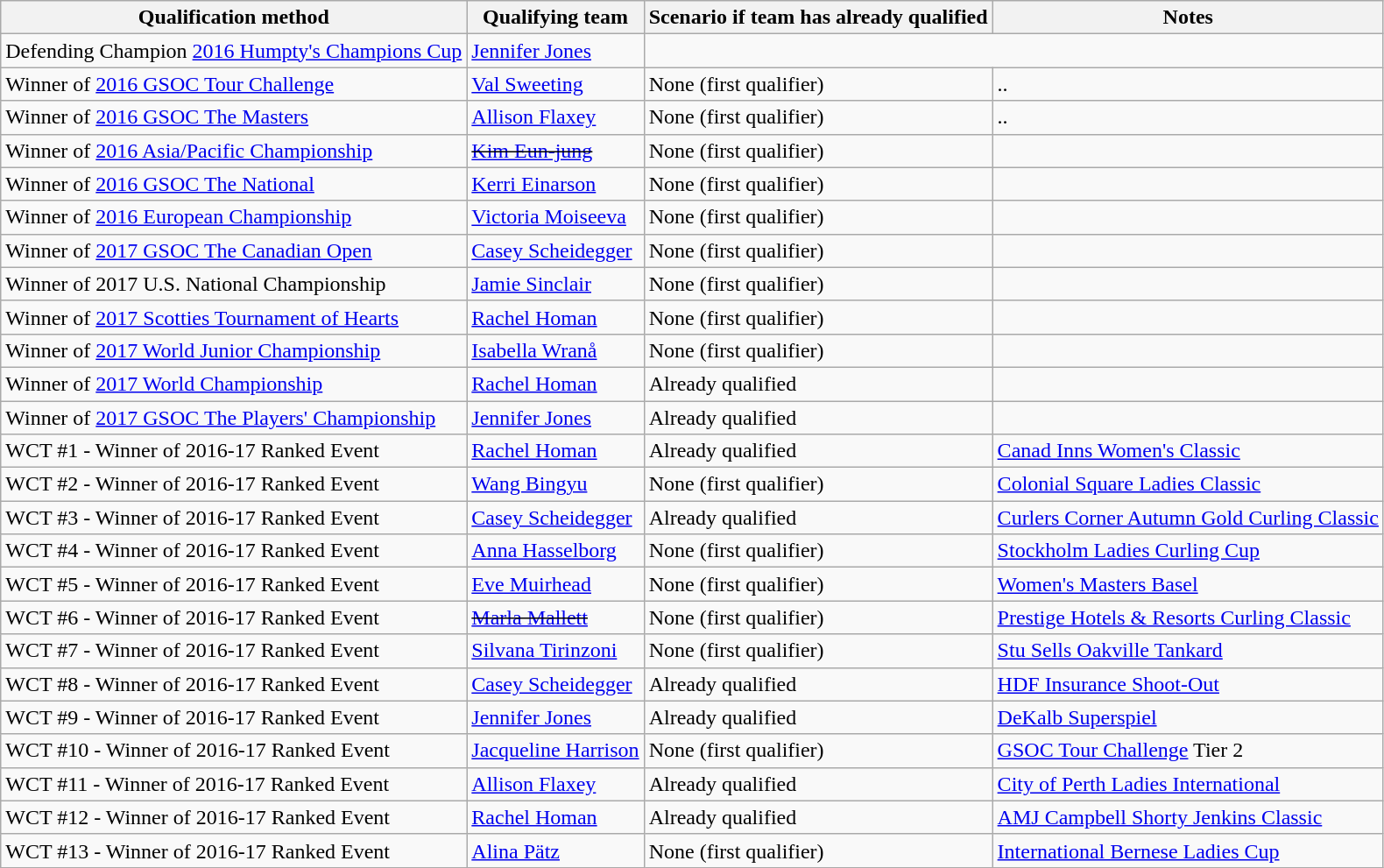<table class="wikitable">
<tr>
<th>Qualification method</th>
<th>Qualifying team</th>
<th>Scenario if team has already qualified</th>
<th>Notes</th>
</tr>
<tr>
<td>Defending Champion <a href='#'>2016 Humpty's Champions Cup</a></td>
<td> <a href='#'>Jennifer Jones</a></td>
</tr>
<tr>
<td>Winner of <a href='#'>2016 GSOC Tour Challenge</a></td>
<td> <a href='#'>Val Sweeting</a></td>
<td>None (first qualifier)</td>
<td>..</td>
</tr>
<tr>
<td>Winner of <a href='#'>2016 GSOC The Masters</a></td>
<td> <a href='#'>Allison Flaxey</a></td>
<td>None (first qualifier)</td>
<td>..</td>
</tr>
<tr>
<td>Winner of <a href='#'>2016 Asia/Pacific Championship</a></td>
<td><s> <a href='#'>Kim Eun-jung</a></s> </td>
<td>None (first qualifier)</td>
<td></td>
</tr>
<tr>
<td>Winner of <a href='#'>2016 GSOC The National</a></td>
<td> <a href='#'>Kerri Einarson</a></td>
<td>None (first qualifier)</td>
<td></td>
</tr>
<tr>
<td>Winner of <a href='#'>2016 European Championship</a></td>
<td> <a href='#'>Victoria Moiseeva</a></td>
<td>None (first qualifier)</td>
<td></td>
</tr>
<tr>
<td>Winner of <a href='#'>2017 GSOC The Canadian Open</a></td>
<td> <a href='#'>Casey Scheidegger</a></td>
<td>None (first qualifier)</td>
<td></td>
</tr>
<tr>
<td>Winner of 2017 U.S. National Championship</td>
<td> <a href='#'>Jamie Sinclair</a></td>
<td>None (first qualifier)</td>
<td></td>
</tr>
<tr>
<td>Winner of <a href='#'>2017 Scotties Tournament of Hearts</a></td>
<td> <a href='#'>Rachel Homan</a></td>
<td>None (first qualifier)</td>
<td></td>
</tr>
<tr>
<td>Winner of <a href='#'>2017 World Junior Championship</a></td>
<td> <a href='#'>Isabella Wranå</a></td>
<td>None (first qualifier)</td>
<td></td>
</tr>
<tr>
<td>Winner of <a href='#'>2017 World Championship</a></td>
<td> <a href='#'>Rachel Homan</a></td>
<td>Already qualified</td>
<td></td>
</tr>
<tr>
<td>Winner of <a href='#'>2017 GSOC The Players' Championship</a></td>
<td> <a href='#'>Jennifer Jones</a></td>
<td>Already qualified</td>
<td></td>
</tr>
<tr>
<td>WCT #1 - Winner of 2016-17 Ranked Event</td>
<td> <a href='#'>Rachel Homan</a></td>
<td>Already qualified</td>
<td><a href='#'>Canad Inns Women's Classic</a></td>
</tr>
<tr>
<td>WCT #2 - Winner of 2016-17 Ranked Event</td>
<td> <a href='#'>Wang Bingyu</a></td>
<td>None (first qualifier)</td>
<td><a href='#'>Colonial Square Ladies Classic</a></td>
</tr>
<tr>
<td>WCT #3 - Winner of 2016-17 Ranked Event</td>
<td> <a href='#'>Casey Scheidegger</a></td>
<td>Already qualified</td>
<td><a href='#'>Curlers Corner Autumn Gold Curling Classic</a></td>
</tr>
<tr>
<td>WCT #4 - Winner of 2016-17 Ranked Event</td>
<td> <a href='#'>Anna Hasselborg</a></td>
<td>None (first qualifier)</td>
<td><a href='#'>Stockholm Ladies Curling Cup</a></td>
</tr>
<tr>
<td>WCT #5 - Winner of 2016-17 Ranked Event</td>
<td> <a href='#'>Eve Muirhead</a></td>
<td>None (first qualifier)</td>
<td><a href='#'>Women's Masters Basel</a></td>
</tr>
<tr>
<td>WCT #6 - Winner of 2016-17 Ranked Event</td>
<td> <s><a href='#'>Marla Mallett</a></s></td>
<td>None (first qualifier)</td>
<td><a href='#'>Prestige Hotels & Resorts Curling Classic</a></td>
</tr>
<tr>
<td>WCT #7 - Winner of 2016-17 Ranked Event</td>
<td> <a href='#'>Silvana Tirinzoni</a></td>
<td>None (first qualifier)</td>
<td><a href='#'>Stu Sells Oakville Tankard</a></td>
</tr>
<tr>
<td>WCT #8 - Winner of 2016-17 Ranked Event</td>
<td> <a href='#'>Casey Scheidegger</a></td>
<td>Already qualified</td>
<td><a href='#'>HDF Insurance Shoot-Out</a></td>
</tr>
<tr>
<td>WCT #9 - Winner of 2016-17 Ranked Event</td>
<td> <a href='#'>Jennifer Jones</a></td>
<td>Already qualified</td>
<td><a href='#'>DeKalb Superspiel</a></td>
</tr>
<tr>
<td>WCT #10 - Winner of 2016-17 Ranked Event</td>
<td> <a href='#'>Jacqueline Harrison</a></td>
<td>None (first qualifier)</td>
<td><a href='#'>GSOC Tour Challenge</a> Tier 2</td>
</tr>
<tr>
<td>WCT #11 - Winner of 2016-17 Ranked Event</td>
<td> <a href='#'>Allison Flaxey</a></td>
<td>Already qualified</td>
<td><a href='#'>City of Perth Ladies International</a></td>
</tr>
<tr>
<td>WCT #12 - Winner of 2016-17 Ranked Event</td>
<td> <a href='#'>Rachel Homan</a></td>
<td>Already qualified</td>
<td><a href='#'>AMJ Campbell Shorty Jenkins Classic</a></td>
</tr>
<tr>
<td>WCT #13 - Winner of 2016-17 Ranked Event</td>
<td> <a href='#'>Alina Pätz</a></td>
<td>None (first qualifier)</td>
<td><a href='#'>International Bernese Ladies Cup</a></td>
</tr>
</table>
